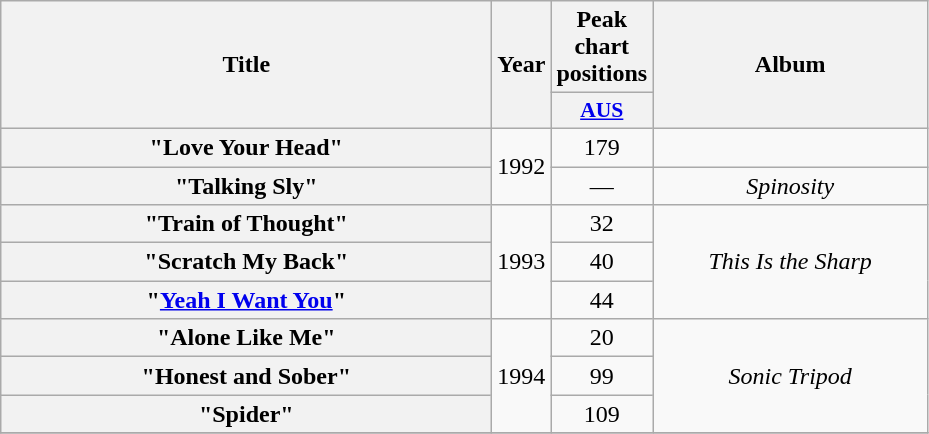<table class="wikitable plainrowheaders" style="text-align:center;">
<tr>
<th scope="col" rowspan="2" style="width:20em;">Title</th>
<th scope="col" rowspan="2" style="width:1em;">Year</th>
<th scope="col">Peak chart positions</th>
<th scope="col" rowspan="2" style="width:11em;">Album</th>
</tr>
<tr>
<th scope="col" style="width:3em;font-size:90%;"><a href='#'>AUS</a><br></th>
</tr>
<tr>
<th scope="row">"Love Your Head"</th>
<td rowspan="2">1992</td>
<td>179</td>
<td></td>
</tr>
<tr>
<th scope="row">"Talking Sly"</th>
<td>—</td>
<td><em>Spinosity</em></td>
</tr>
<tr>
<th scope="row">"Train of Thought"</th>
<td rowspan="3">1993</td>
<td>32</td>
<td rowspan="3"><em>This Is the Sharp</em></td>
</tr>
<tr>
<th scope="row">"Scratch My Back"</th>
<td>40</td>
</tr>
<tr>
<th scope="row">"<a href='#'>Yeah I Want You</a>"</th>
<td>44</td>
</tr>
<tr>
<th scope="row">"Alone Like Me"</th>
<td rowspan="3">1994</td>
<td>20</td>
<td rowspan="3"><em>Sonic Tripod</em></td>
</tr>
<tr>
<th scope="row">"Honest and Sober"</th>
<td>99</td>
</tr>
<tr>
<th scope="row">"Spider"</th>
<td>109</td>
</tr>
<tr>
</tr>
</table>
